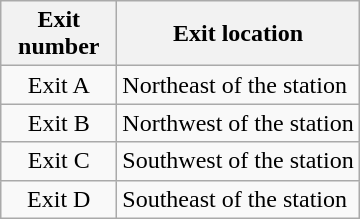<table class="wikitable">
<tr>
<th style="width:70px">Exit number</th>
<th>Exit location</th>
</tr>
<tr>
<td align="center">Exit A</td>
<td>Northeast of the station</td>
</tr>
<tr>
<td align="center">Exit B</td>
<td>Northwest of the station</td>
</tr>
<tr>
<td align="center">Exit C</td>
<td>Southwest of the station</td>
</tr>
<tr>
<td align="center">Exit D</td>
<td>Southeast of the station</td>
</tr>
</table>
